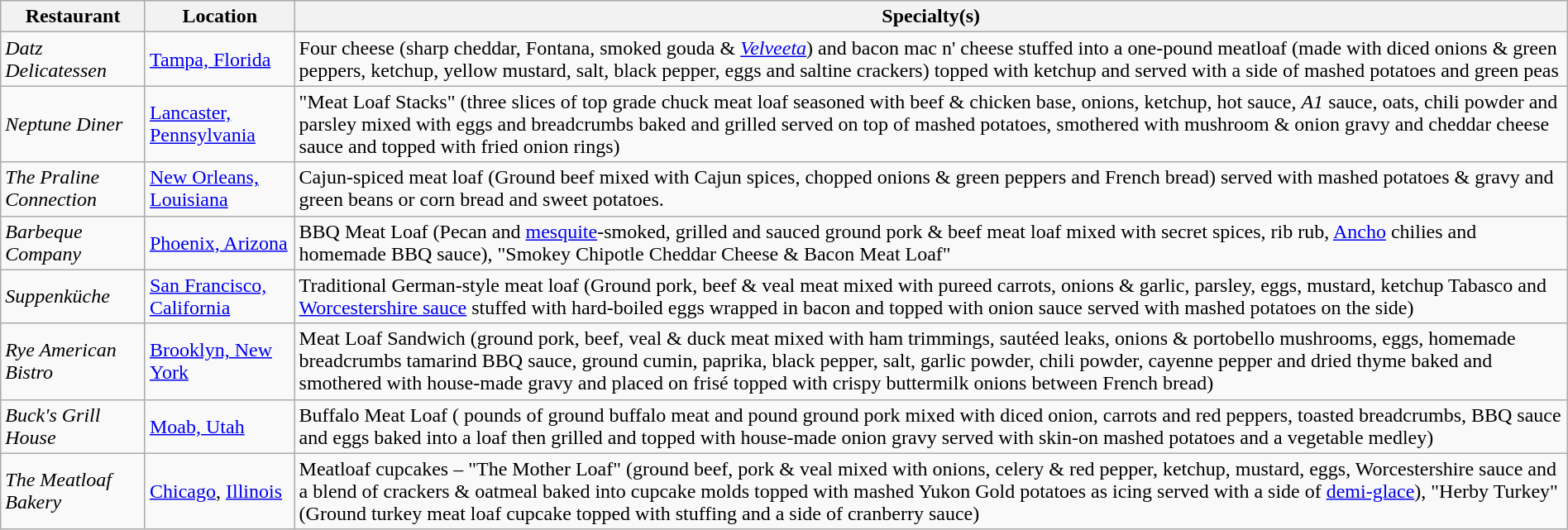<table class="wikitable" style="width:100%;">
<tr>
<th>Restaurant</th>
<th>Location</th>
<th>Specialty(s)</th>
</tr>
<tr>
<td><em>Datz Delicatessen</em></td>
<td><a href='#'>Tampa, Florida</a></td>
<td>Four cheese (sharp cheddar, Fontana, smoked gouda & <em><a href='#'>Velveeta</a></em>) and bacon mac n' cheese stuffed into a one-pound meatloaf (made with diced onions & green peppers, ketchup, yellow mustard, salt, black pepper, eggs and saltine crackers) topped with ketchup and served with a side of mashed potatoes and green peas</td>
</tr>
<tr>
<td><em>Neptune Diner</em></td>
<td><a href='#'>Lancaster, Pennsylvania</a></td>
<td>"Meat Loaf Stacks" (three slices of top grade chuck meat loaf seasoned with beef & chicken base, onions, ketchup, hot sauce, <em>A1</em> sauce, oats, chili powder and parsley mixed with eggs and breadcrumbs baked and grilled served on top of mashed potatoes, smothered with mushroom & onion gravy and cheddar cheese sauce and topped with fried onion rings)</td>
</tr>
<tr>
<td><em>The Praline Connection</em></td>
<td><a href='#'>New Orleans, Louisiana</a></td>
<td>Cajun-spiced meat loaf (Ground beef mixed with Cajun spices, chopped onions & green peppers and French bread) served with mashed potatoes & gravy and green beans or corn bread and sweet potatoes.</td>
</tr>
<tr>
<td><em>Barbeque Company</em></td>
<td><a href='#'>Phoenix, Arizona</a></td>
<td>BBQ Meat Loaf (Pecan and <a href='#'>mesquite</a>-smoked, grilled and sauced ground pork & beef meat loaf mixed with secret spices, rib rub, <a href='#'>Ancho</a> chilies and homemade BBQ sauce), "Smokey Chipotle Cheddar Cheese & Bacon Meat Loaf"</td>
</tr>
<tr>
<td><em>Suppenküche</em></td>
<td><a href='#'>San Francisco, California</a></td>
<td>Traditional German-style meat loaf (Ground pork, beef & veal meat mixed with pureed carrots, onions & garlic, parsley, eggs, mustard, ketchup Tabasco and <a href='#'>Worcestershire sauce</a> stuffed with hard-boiled eggs wrapped in bacon and topped with onion sauce served with mashed potatoes on the side)</td>
</tr>
<tr>
<td><em>Rye American Bistro</em></td>
<td><a href='#'>Brooklyn, New York</a></td>
<td>Meat Loaf Sandwich (ground pork, beef, veal & duck meat mixed with ham trimmings, sautéed leaks, onions & portobello mushrooms, eggs, homemade breadcrumbs tamarind BBQ sauce, ground cumin, paprika, black pepper, salt, garlic powder, chili powder, cayenne pepper and dried thyme baked and smothered with house-made gravy and placed on frisé topped with crispy buttermilk onions between French bread)</td>
</tr>
<tr>
<td><em>Buck's Grill House</em></td>
<td><a href='#'>Moab, Utah</a></td>
<td>Buffalo Meat Loaf ( pounds of ground buffalo meat and  pound ground pork mixed with diced onion, carrots and red peppers, toasted breadcrumbs, BBQ sauce and eggs baked into a loaf then grilled and topped with house-made onion gravy served with skin-on mashed potatoes and a vegetable medley)</td>
</tr>
<tr>
<td><em>The Meatloaf Bakery</em></td>
<td><a href='#'>Chicago</a>, <a href='#'>Illinois</a></td>
<td>Meatloaf cupcakes – "The Mother Loaf" (ground beef, pork & veal mixed with onions, celery & red pepper, ketchup, mustard, eggs, Worcestershire sauce and a blend of crackers & oatmeal baked into cupcake molds topped with mashed Yukon Gold potatoes as icing served with a side of <a href='#'>demi-glace</a>), "Herby Turkey" (Ground turkey meat loaf cupcake topped with stuffing and a side of cranberry sauce)</td>
</tr>
</table>
